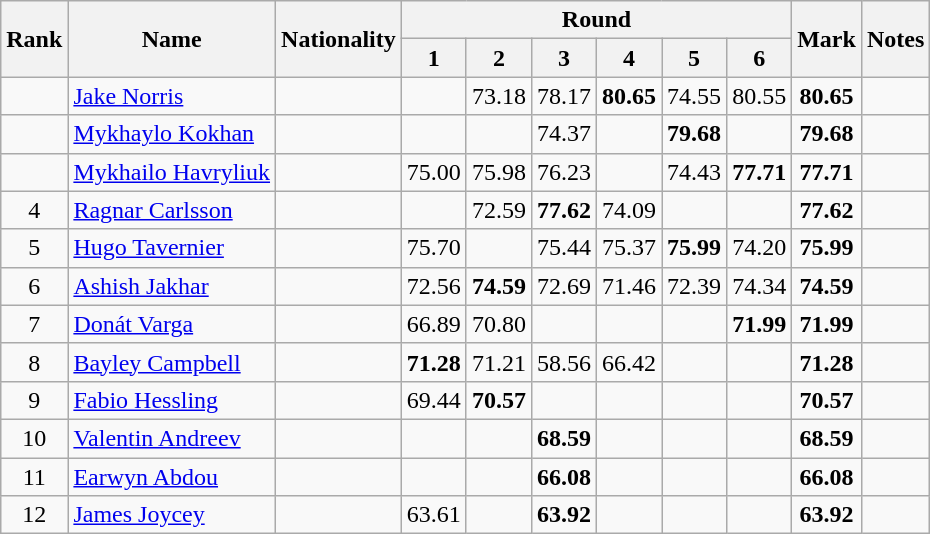<table class="wikitable sortable" style="text-align:center">
<tr>
<th rowspan=2 data-sort-type="number">Rank</th>
<th rowspan=2>Name</th>
<th rowspan=2>Nationality</th>
<th colspan=6>Round</th>
<th rowspan=2>Mark</th>
<th rowspan=2>Notes</th>
</tr>
<tr>
<th>1</th>
<th>2</th>
<th>3</th>
<th>4</th>
<th>5</th>
<th>6</th>
</tr>
<tr>
<td></td>
<td align="left"><a href='#'>Jake Norris</a></td>
<td align="left"></td>
<td></td>
<td>73.18</td>
<td>78.17</td>
<td><strong>80.65</strong></td>
<td>74.55</td>
<td>80.55</td>
<td><strong>80.65</strong></td>
<td></td>
</tr>
<tr>
<td></td>
<td align="left"><a href='#'>Mykhaylo Kokhan</a></td>
<td align="left"></td>
<td></td>
<td></td>
<td>74.37</td>
<td></td>
<td><strong>79.68</strong></td>
<td></td>
<td><strong>79.68</strong></td>
<td></td>
</tr>
<tr>
<td></td>
<td align="left"><a href='#'>Mykhailo Havryliuk</a></td>
<td align="left"></td>
<td>75.00</td>
<td>75.98</td>
<td>76.23</td>
<td></td>
<td>74.43</td>
<td><strong>77.71</strong></td>
<td><strong>77.71</strong></td>
<td></td>
</tr>
<tr>
<td>4</td>
<td align="left"><a href='#'>Ragnar Carlsson</a></td>
<td align="left"></td>
<td></td>
<td>72.59</td>
<td><strong>77.62</strong></td>
<td>74.09</td>
<td></td>
<td></td>
<td><strong>77.62</strong></td>
<td></td>
</tr>
<tr>
<td>5</td>
<td align="left"><a href='#'>Hugo Tavernier</a></td>
<td align="left"></td>
<td>75.70</td>
<td></td>
<td>75.44</td>
<td>75.37</td>
<td><strong>75.99</strong></td>
<td>74.20</td>
<td><strong>75.99</strong></td>
<td></td>
</tr>
<tr>
<td>6</td>
<td align="left"><a href='#'>Ashish Jakhar</a></td>
<td align="left"></td>
<td>72.56</td>
<td><strong>74.59</strong></td>
<td>72.69</td>
<td>71.46</td>
<td>72.39</td>
<td>74.34</td>
<td><strong>74.59</strong></td>
<td></td>
</tr>
<tr>
<td>7</td>
<td align="left"><a href='#'>Donát Varga</a></td>
<td align="left"></td>
<td>66.89</td>
<td>70.80</td>
<td></td>
<td></td>
<td></td>
<td><strong>71.99</strong></td>
<td><strong>71.99</strong></td>
<td></td>
</tr>
<tr>
<td>8</td>
<td align="left"><a href='#'>Bayley Campbell</a></td>
<td align="left"></td>
<td><strong>71.28</strong></td>
<td>71.21</td>
<td>58.56</td>
<td>66.42</td>
<td></td>
<td></td>
<td><strong>71.28</strong></td>
<td></td>
</tr>
<tr>
<td>9</td>
<td align="left"><a href='#'>Fabio Hessling</a></td>
<td align="left"></td>
<td>69.44</td>
<td><strong>70.57</strong></td>
<td></td>
<td></td>
<td></td>
<td></td>
<td><strong>70.57</strong></td>
<td></td>
</tr>
<tr>
<td>10</td>
<td align="left"><a href='#'>Valentin Andreev</a></td>
<td align="left"></td>
<td></td>
<td></td>
<td><strong>68.59</strong></td>
<td></td>
<td></td>
<td></td>
<td><strong>68.59</strong></td>
<td></td>
</tr>
<tr>
<td>11</td>
<td align="left"><a href='#'>Earwyn Abdou</a></td>
<td align="left"></td>
<td></td>
<td></td>
<td><strong>66.08</strong></td>
<td></td>
<td></td>
<td></td>
<td><strong>66.08</strong></td>
<td></td>
</tr>
<tr>
<td>12</td>
<td align="left"><a href='#'>James Joycey</a></td>
<td align="left"></td>
<td>63.61</td>
<td></td>
<td><strong>63.92</strong></td>
<td></td>
<td></td>
<td></td>
<td><strong>63.92</strong></td>
<td></td>
</tr>
</table>
